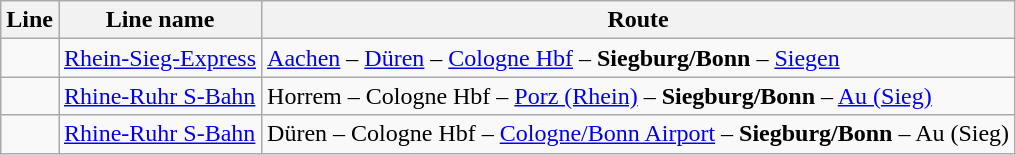<table class="wikitable">
<tr class="hintergrundfarbe5">
<th>Line</th>
<th>Line name</th>
<th>Route</th>
</tr>
<tr>
<td></td>
<td><a href='#'>Rhein-Sieg-Express</a></td>
<td><a href='#'>Aachen</a> – <a href='#'>Düren</a> – <a href='#'>Cologne Hbf</a> – <strong>Siegburg/Bonn</strong> – <a href='#'>Siegen</a></td>
</tr>
<tr>
<td></td>
<td><a href='#'>Rhine-Ruhr S-Bahn</a></td>
<td>Horrem – Cologne Hbf – <a href='#'>Porz (Rhein)</a> – <strong>Siegburg/Bonn</strong> – <a href='#'>Au (Sieg)</a></td>
</tr>
<tr>
<td></td>
<td><a href='#'>Rhine-Ruhr S-Bahn</a></td>
<td>Düren – Cologne Hbf – <a href='#'>Cologne/Bonn Airport</a> – <strong>Siegburg/Bonn</strong> – Au (Sieg)</td>
</tr>
</table>
